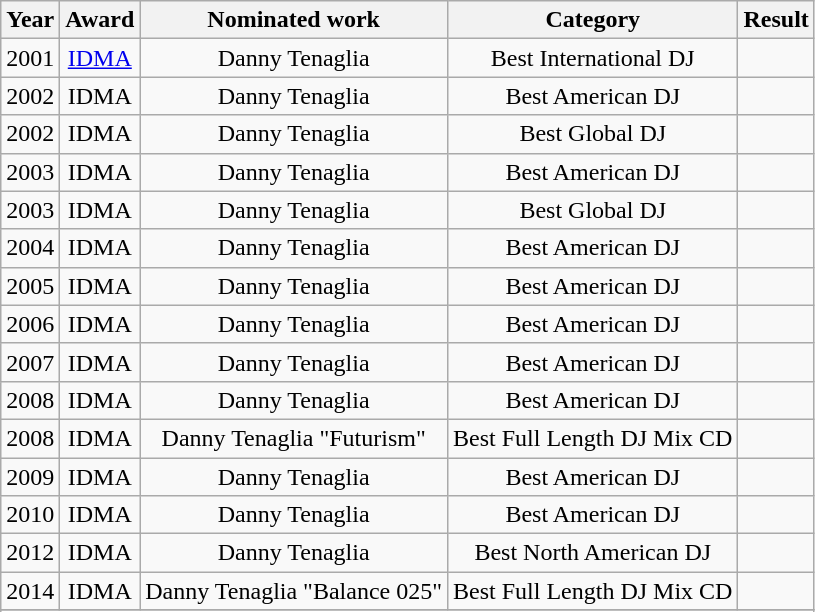<table class="wikitable plainrowheaders" style="text-align:center;">
<tr>
<th>Year</th>
<th>Award</th>
<th>Nominated work</th>
<th>Category</th>
<th>Result</th>
</tr>
<tr>
<td>2001</td>
<td rowspan="1"><a href='#'>IDMA</a></td>
<td>Danny Tenaglia</td>
<td>Best International DJ </td>
<td></td>
</tr>
<tr>
<td rowspan="1">2002</td>
<td rowspan="1">IDMA</td>
<td>Danny Tenaglia</td>
<td>Best American DJ</td>
<td></td>
</tr>
<tr>
<td rowspan="1">2002</td>
<td rowspan="1">IDMA</td>
<td>Danny Tenaglia</td>
<td>Best Global DJ</td>
<td></td>
</tr>
<tr>
<td rowspan="1">2003</td>
<td rowspan="1">IDMA</td>
<td>Danny Tenaglia</td>
<td>Best American DJ</td>
<td></td>
</tr>
<tr>
<td rowspan="1">2003</td>
<td rowspan="1">IDMA</td>
<td>Danny Tenaglia</td>
<td>Best Global DJ</td>
<td></td>
</tr>
<tr>
<td rowspan="1">2004</td>
<td rowspan="1">IDMA</td>
<td>Danny Tenaglia</td>
<td>Best American DJ</td>
<td></td>
</tr>
<tr>
<td rowspan="1">2005</td>
<td rowspan="1">IDMA</td>
<td>Danny Tenaglia</td>
<td>Best American DJ</td>
<td></td>
</tr>
<tr>
<td rowspan="1">2006</td>
<td rowspan="1">IDMA</td>
<td>Danny Tenaglia</td>
<td>Best American DJ</td>
<td></td>
</tr>
<tr>
<td rowspan="1">2007</td>
<td rowspan="1">IDMA</td>
<td>Danny Tenaglia</td>
<td>Best American DJ</td>
<td></td>
</tr>
<tr>
<td rowspan="1">2008</td>
<td rowspan="1">IDMA</td>
<td>Danny Tenaglia</td>
<td>Best American DJ</td>
<td></td>
</tr>
<tr>
<td rowspan="1">2008</td>
<td rowspan="1">IDMA</td>
<td>Danny Tenaglia "Futurism"</td>
<td>Best Full Length DJ Mix CD</td>
<td></td>
</tr>
<tr>
<td rowspan="1">2009</td>
<td rowspan="1">IDMA</td>
<td>Danny Tenaglia</td>
<td>Best American DJ</td>
<td></td>
</tr>
<tr>
<td rowspan="1">2010</td>
<td rowspan="1">IDMA</td>
<td>Danny Tenaglia</td>
<td>Best American DJ</td>
<td></td>
</tr>
<tr>
<td rowspan="1">2012</td>
<td rowspan="1">IDMA</td>
<td>Danny Tenaglia</td>
<td>Best North American DJ</td>
<td></td>
</tr>
<tr>
<td rowspan="1">2014</td>
<td rowspan="1">IDMA</td>
<td>Danny Tenaglia "Balance 025"</td>
<td>Best Full Length DJ Mix CD</td>
<td></td>
</tr>
<tr>
</tr>
<tr>
</tr>
</table>
